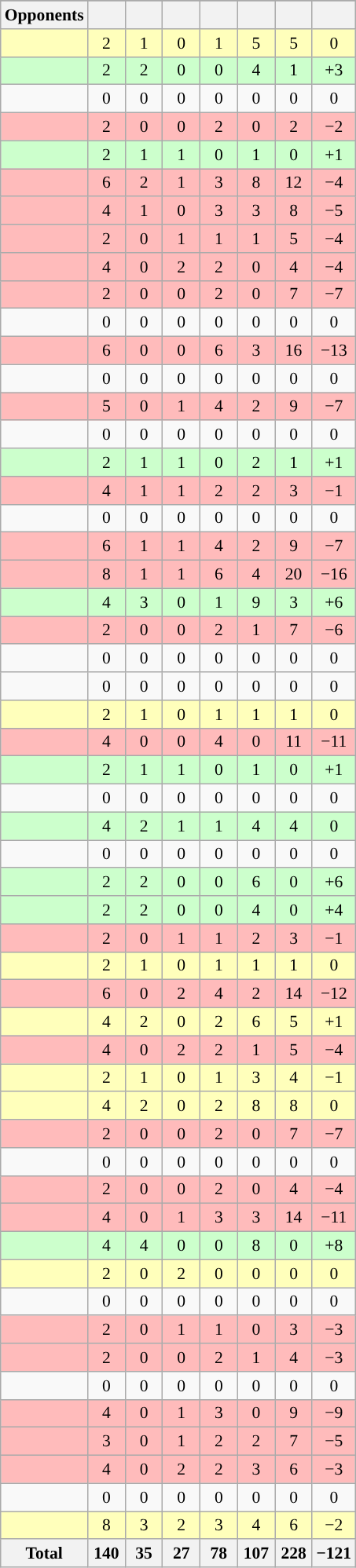<table class="wikitable sortable collapsed" style="text-align: center; font-size: 90%;">
<tr>
</tr>
<tr>
<th>Opponents</th>
<th width=25></th>
<th width=25></th>
<th width=25></th>
<th width=25></th>
<th width=25></th>
<th width=25></th>
<th width=25></th>
</tr>
<tr bgcolor="#FFFFBB">
<td align="left"></td>
<td>2</td>
<td>1</td>
<td>0</td>
<td>1</td>
<td>5</td>
<td>5</td>
<td>0</td>
</tr>
<tr bgcolor="#CCFFCC">
<td align="left"></td>
<td>2</td>
<td>2</td>
<td>0</td>
<td>0</td>
<td>4</td>
<td>1</td>
<td>+3</td>
</tr>
<tr>
<td align="left"></td>
<td>0</td>
<td>0</td>
<td>0</td>
<td>0</td>
<td>0</td>
<td>0</td>
<td>0</td>
</tr>
<tr bgcolor="#FFBBBB">
<td align="left"></td>
<td>2</td>
<td>0</td>
<td>0</td>
<td>2</td>
<td>0</td>
<td>2</td>
<td>−2</td>
</tr>
<tr bgcolor="#CCFFCC">
<td align="left"></td>
<td>2</td>
<td>1</td>
<td>1</td>
<td>0</td>
<td>1</td>
<td>0</td>
<td>+1</td>
</tr>
<tr bgcolor="#FFBBBB">
<td align="left"></td>
<td>6</td>
<td>2</td>
<td>1</td>
<td>3</td>
<td>8</td>
<td>12</td>
<td>−4</td>
</tr>
<tr bgcolor="#FFBBBB">
<td align="left"></td>
<td>4</td>
<td>1</td>
<td>0</td>
<td>3</td>
<td>3</td>
<td>8</td>
<td>−5</td>
</tr>
<tr bgcolor="#FFBBBB">
<td align="left"></td>
<td>2</td>
<td>0</td>
<td>1</td>
<td>1</td>
<td>1</td>
<td>5</td>
<td>−4</td>
</tr>
<tr bgcolor="#FFBBBB">
<td align="left"></td>
<td>4</td>
<td>0</td>
<td>2</td>
<td>2</td>
<td>0</td>
<td>4</td>
<td>−4</td>
</tr>
<tr bgcolor="#FFBBBB">
<td align="left"></td>
<td>2</td>
<td>0</td>
<td>0</td>
<td>2</td>
<td>0</td>
<td>7</td>
<td>−7</td>
</tr>
<tr>
<td align="left"></td>
<td>0</td>
<td>0</td>
<td>0</td>
<td>0</td>
<td>0</td>
<td>0</td>
<td>0</td>
</tr>
<tr bgcolor="#FFBBBB">
<td align="left"></td>
<td>6</td>
<td>0</td>
<td>0</td>
<td>6</td>
<td>3</td>
<td>16</td>
<td>−13</td>
</tr>
<tr>
<td align="left"></td>
<td>0</td>
<td>0</td>
<td>0</td>
<td>0</td>
<td>0</td>
<td>0</td>
<td>0</td>
</tr>
<tr bgcolor="#FFBBBB">
<td align="left"></td>
<td>5</td>
<td>0</td>
<td>1</td>
<td>4</td>
<td>2</td>
<td>9</td>
<td>−7</td>
</tr>
<tr>
<td align="left"></td>
<td>0</td>
<td>0</td>
<td>0</td>
<td>0</td>
<td>0</td>
<td>0</td>
<td>0</td>
</tr>
<tr bgcolor="#CCFFCC">
<td align="left"></td>
<td>2</td>
<td>1</td>
<td>1</td>
<td>0</td>
<td>2</td>
<td>1</td>
<td>+1</td>
</tr>
<tr bgcolor="#FFBBBB">
<td align="left"></td>
<td>4</td>
<td>1</td>
<td>1</td>
<td>2</td>
<td>2</td>
<td>3</td>
<td>−1</td>
</tr>
<tr>
<td align="left"></td>
<td>0</td>
<td>0</td>
<td>0</td>
<td>0</td>
<td>0</td>
<td>0</td>
<td>0</td>
</tr>
<tr bgcolor="#FFBBBB">
<td align="left"></td>
<td>6</td>
<td>1</td>
<td>1</td>
<td>4</td>
<td>2</td>
<td>9</td>
<td>−7</td>
</tr>
<tr bgcolor="#FFBBBB">
<td align="left"></td>
<td>8</td>
<td>1</td>
<td>1</td>
<td>6</td>
<td>4</td>
<td>20</td>
<td>−16</td>
</tr>
<tr bgcolor="#CCFFCC">
<td align="left"></td>
<td>4</td>
<td>3</td>
<td>0</td>
<td>1</td>
<td>9</td>
<td>3</td>
<td>+6</td>
</tr>
<tr bgcolor="#FFBBBB">
<td align="left"></td>
<td>2</td>
<td>0</td>
<td>0</td>
<td>2</td>
<td>1</td>
<td>7</td>
<td>−6</td>
</tr>
<tr>
<td align="left"></td>
<td>0</td>
<td>0</td>
<td>0</td>
<td>0</td>
<td>0</td>
<td>0</td>
<td>0</td>
</tr>
<tr>
<td align="left"></td>
<td>0</td>
<td>0</td>
<td>0</td>
<td>0</td>
<td>0</td>
<td>0</td>
<td>0</td>
</tr>
<tr bgcolor="#FFFFBB">
<td align="left"></td>
<td>2</td>
<td>1</td>
<td>0</td>
<td>1</td>
<td>1</td>
<td>1</td>
<td>0</td>
</tr>
<tr bgcolor="#FFBBBB">
<td align="left"></td>
<td>4</td>
<td>0</td>
<td>0</td>
<td>4</td>
<td>0</td>
<td>11</td>
<td>−11</td>
</tr>
<tr bgcolor="#CCFFCC">
<td align="left"></td>
<td>2</td>
<td>1</td>
<td>1</td>
<td>0</td>
<td>1</td>
<td>0</td>
<td>+1</td>
</tr>
<tr>
<td align="left"></td>
<td>0</td>
<td>0</td>
<td>0</td>
<td>0</td>
<td>0</td>
<td>0</td>
<td>0</td>
</tr>
<tr bgcolor="#CCFFCC">
<td align="left"></td>
<td>4</td>
<td>2</td>
<td>1</td>
<td>1</td>
<td>4</td>
<td>4</td>
<td>0</td>
</tr>
<tr>
<td align="left"></td>
<td>0</td>
<td>0</td>
<td>0</td>
<td>0</td>
<td>0</td>
<td>0</td>
<td>0</td>
</tr>
<tr bgcolor="#CCFFCC">
<td align="left"></td>
<td>2</td>
<td>2</td>
<td>0</td>
<td>0</td>
<td>6</td>
<td>0</td>
<td>+6</td>
</tr>
<tr bgcolor="#CCFFCC">
<td align="left"></td>
<td>2</td>
<td>2</td>
<td>0</td>
<td>0</td>
<td>4</td>
<td>0</td>
<td>+4</td>
</tr>
<tr bgcolor="#FFBBBB">
<td align="left"></td>
<td>2</td>
<td>0</td>
<td>1</td>
<td>1</td>
<td>2</td>
<td>3</td>
<td>−1</td>
</tr>
<tr bgcolor="#FFFFBB">
<td align="left"></td>
<td>2</td>
<td>1</td>
<td>0</td>
<td>1</td>
<td>1</td>
<td>1</td>
<td>0</td>
</tr>
<tr bgcolor="#FFBBBB">
<td align="left"></td>
<td>6</td>
<td>0</td>
<td>2</td>
<td>4</td>
<td>2</td>
<td>14</td>
<td>−12</td>
</tr>
<tr bgcolor="#FFFFBB">
<td align="left"></td>
<td>4</td>
<td>2</td>
<td>0</td>
<td>2</td>
<td>6</td>
<td>5</td>
<td>+1</td>
</tr>
<tr bgcolor="#FFBBBB">
<td align="left"></td>
<td>4</td>
<td>0</td>
<td>2</td>
<td>2</td>
<td>1</td>
<td>5</td>
<td>−4</td>
</tr>
<tr bgcolor="#FFFFBB">
<td align="left"></td>
<td>2</td>
<td>1</td>
<td>0</td>
<td>1</td>
<td>3</td>
<td>4</td>
<td>−1</td>
</tr>
<tr bgcolor="#FFFFBB">
<td align="left"></td>
<td>4</td>
<td>2</td>
<td>0</td>
<td>2</td>
<td>8</td>
<td>8</td>
<td>0</td>
</tr>
<tr bgcolor="#FFBBBB">
<td align="left"></td>
<td>2</td>
<td>0</td>
<td>0</td>
<td>2</td>
<td>0</td>
<td>7</td>
<td>−7</td>
</tr>
<tr>
<td align="left"></td>
<td>0</td>
<td>0</td>
<td>0</td>
<td>0</td>
<td>0</td>
<td>0</td>
<td>0</td>
</tr>
<tr bgcolor="#FFBBBB">
<td align="left"></td>
<td>2</td>
<td>0</td>
<td>0</td>
<td>2</td>
<td>0</td>
<td>4</td>
<td>−4</td>
</tr>
<tr bgcolor="#FFBBBB">
<td align="left"></td>
<td>4</td>
<td>0</td>
<td>1</td>
<td>3</td>
<td>3</td>
<td>14</td>
<td>−11</td>
</tr>
<tr bgcolor="#CCFFCC">
<td align="left"></td>
<td>4</td>
<td>4</td>
<td>0</td>
<td>0</td>
<td>8</td>
<td>0</td>
<td>+8</td>
</tr>
<tr bgcolor="#FFFFBB">
<td align="left"></td>
<td>2</td>
<td>0</td>
<td>2</td>
<td>0</td>
<td>0</td>
<td>0</td>
<td>0</td>
</tr>
<tr>
<td align="left"></td>
<td>0</td>
<td>0</td>
<td>0</td>
<td>0</td>
<td>0</td>
<td>0</td>
<td>0</td>
</tr>
<tr bgcolor="#FFBBBB">
<td align="left"></td>
<td>2</td>
<td>0</td>
<td>1</td>
<td>1</td>
<td>0</td>
<td>3</td>
<td>−3</td>
</tr>
<tr bgcolor="#FFBBBB">
<td align="left"></td>
<td>2</td>
<td>0</td>
<td>0</td>
<td>2</td>
<td>1</td>
<td>4</td>
<td>−3</td>
</tr>
<tr>
<td align="left"></td>
<td>0</td>
<td>0</td>
<td>0</td>
<td>0</td>
<td>0</td>
<td>0</td>
<td>0</td>
</tr>
<tr bgcolor="#FFBBBB">
<td align="left"></td>
<td>4</td>
<td>0</td>
<td>1</td>
<td>3</td>
<td>0</td>
<td>9</td>
<td>−9</td>
</tr>
<tr bgcolor="#FFBBBB">
<td align="left"></td>
<td>3</td>
<td>0</td>
<td>1</td>
<td>2</td>
<td>2</td>
<td>7</td>
<td>−5</td>
</tr>
<tr bgcolor="#FFBBBB">
<td align="left"></td>
<td>4</td>
<td>0</td>
<td>2</td>
<td>2</td>
<td>3</td>
<td>6</td>
<td>−3</td>
</tr>
<tr>
<td align="left"></td>
<td>0</td>
<td>0</td>
<td>0</td>
<td>0</td>
<td>0</td>
<td>0</td>
<td>0</td>
</tr>
<tr bgcolor="#FFFFBB">
<td align="left"></td>
<td>8</td>
<td>3</td>
<td>2</td>
<td>3</td>
<td>4</td>
<td>6</td>
<td>−2</td>
</tr>
<tr class="sortbot">
<th>Total</th>
<th>140</th>
<th>35</th>
<th>27</th>
<th>78</th>
<th>107</th>
<th>228</th>
<th>−121</th>
</tr>
</table>
